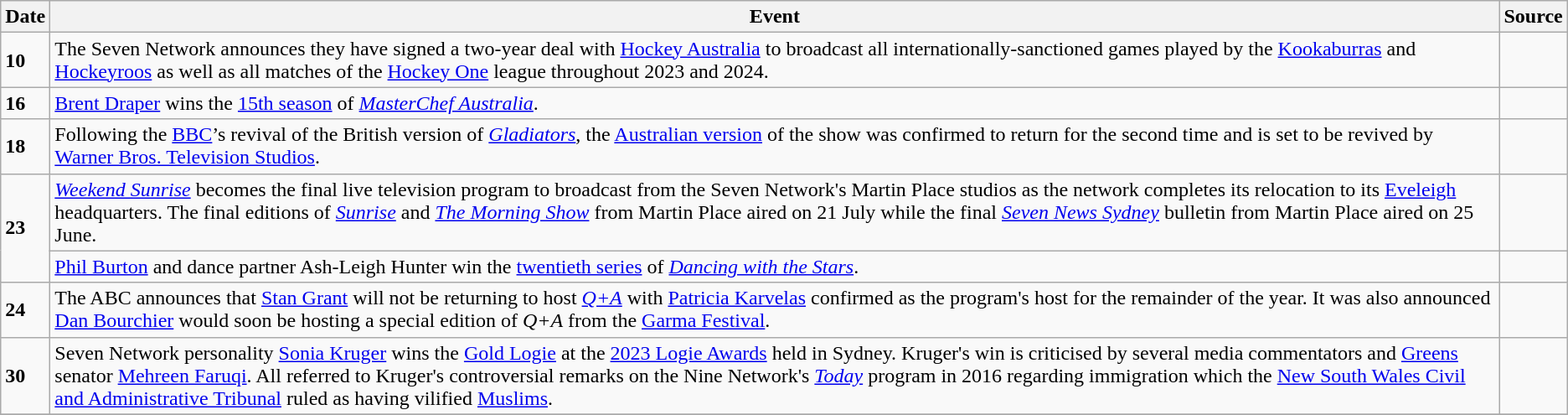<table class="wikitable">
<tr>
<th>Date</th>
<th>Event</th>
<th>Source</th>
</tr>
<tr>
<td><strong>10</strong></td>
<td>The Seven Network announces they have signed a two-year deal with <a href='#'>Hockey Australia</a> to broadcast all internationally-sanctioned games played by the <a href='#'>Kookaburras</a> and <a href='#'>Hockeyroos</a> as well as all matches of the <a href='#'>Hockey One</a> league throughout 2023 and 2024.</td>
<td></td>
</tr>
<tr>
<td><strong>16</strong></td>
<td><a href='#'>Brent Draper</a> wins the <a href='#'>15th season</a> of <em><a href='#'>MasterChef Australia</a></em>.</td>
<td></td>
</tr>
<tr>
<td><strong>18</strong></td>
<td>Following the <a href='#'>BBC</a>’s revival of the British version of <em><a href='#'>Gladiators</a></em>, the <a href='#'>Australian version</a> of the show was confirmed to return for the second time and is set to be revived by <a href='#'>Warner Bros. Television Studios</a>.</td>
<td></td>
</tr>
<tr>
<td rowspan=2><strong>23</strong></td>
<td><em><a href='#'>Weekend Sunrise</a></em> becomes the final live television program to broadcast from the Seven Network's Martin Place studios as the network completes its relocation to its <a href='#'>Eveleigh</a> headquarters. The final editions of <em><a href='#'>Sunrise</a></em> and <em><a href='#'>The Morning Show</a></em> from Martin Place aired on 21 July while the final <em><a href='#'>Seven News Sydney</a></em> bulletin from Martin Place aired on 25 June.</td>
<td></td>
</tr>
<tr>
<td><a href='#'>Phil Burton</a> and dance partner Ash-Leigh Hunter win the <a href='#'>twentieth series</a> of <em><a href='#'>Dancing with the Stars</a></em>.</td>
<td></td>
</tr>
<tr>
<td><strong>24</strong></td>
<td>The ABC announces that <a href='#'>Stan Grant</a> will not be returning to host <em><a href='#'>Q+A</a></em> with <a href='#'>Patricia Karvelas</a> confirmed as the program's host for the remainder of the year. It was also announced <a href='#'>Dan Bourchier</a> would soon be hosting a special edition of <em>Q+A</em> from the <a href='#'>Garma Festival</a>.</td>
<td></td>
</tr>
<tr>
<td><strong>30</strong></td>
<td>Seven Network personality <a href='#'>Sonia Kruger</a> wins the <a href='#'>Gold Logie</a> at the <a href='#'>2023 Logie Awards</a> held in Sydney. Kruger's win is criticised by several media commentators and <a href='#'>Greens</a> senator <a href='#'>Mehreen Faruqi</a>. All referred to Kruger's controversial remarks on the Nine Network's <em><a href='#'>Today</a></em> program in 2016 regarding immigration which the <a href='#'>New South Wales Civil and Administrative Tribunal</a> ruled as having vilified <a href='#'>Muslims</a>.</td>
<td></td>
</tr>
<tr>
</tr>
</table>
